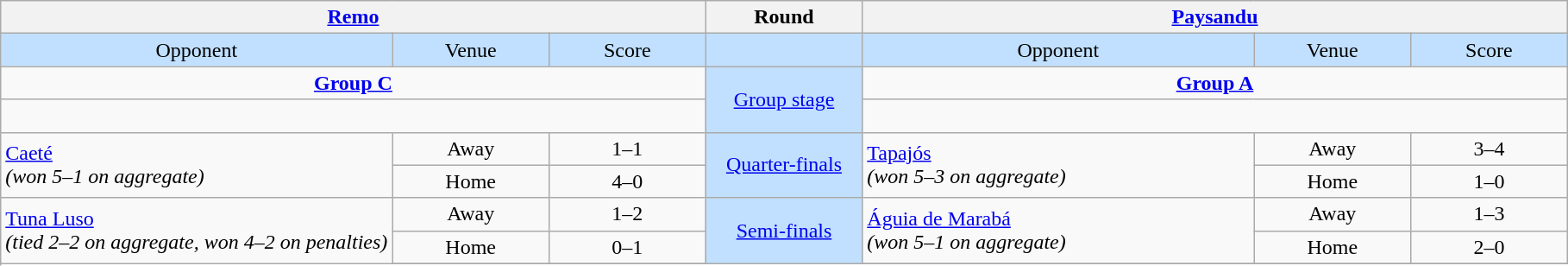<table class="wikitable" style="text-align: center;">
<tr>
<th colspan=3><a href='#'>Remo</a></th>
<th>Round</th>
<th colspan=3><a href='#'>Paysandu</a></th>
</tr>
<tr bgcolor=#c1e0ff>
<td width=25%>Opponent</td>
<td width=10%>Venue</td>
<td width=10%>Score</td>
<td width=10%></td>
<td width=25%>Opponent</td>
<td width=10%>Venue</td>
<td width=10%>Score</td>
</tr>
<tr>
<td colspan=3><strong><a href='#'>Group C</a></strong></td>
<td rowspan=2 bgcolor=#c1e0ff><a href='#'>Group stage</a></td>
<td colspan=3><strong><a href='#'>Group A</a></strong></td>
</tr>
<tr>
<td colspan=3 align=center valign=top><br></td>
<td colspan=3 align=center valign=top><br></td>
</tr>
<tr>
<td rowspan=2 align=left><a href='#'>Caeté</a><br><em>(won 5–1 on aggregate)</em></td>
<td>Away</td>
<td>1–1</td>
<td rowspan=2 bgcolor=#c1e0ff><a href='#'>Quarter-finals</a></td>
<td rowspan=2 align=left><a href='#'>Tapajós</a><br><em>(won 5–3 on aggregate)</em></td>
<td>Away</td>
<td>3–4</td>
</tr>
<tr>
<td>Home</td>
<td>4–0</td>
<td>Home</td>
<td>1–0</td>
</tr>
<tr>
<td rowspan=3 align=left><a href='#'>Tuna Luso</a><br><em>(tied 2–2 on aggregate, won 4–2 on penalties)</em></td>
<td>Away</td>
<td>1–2</td>
<td rowspan=3 bgcolor=#c1e0ff><a href='#'>Semi-finals</a></td>
<td rowspan=2 align=left><a href='#'>Águia de Marabá</a><br><em>(won 5–1 on aggregate)</em></td>
<td>Away</td>
<td>1–3</td>
</tr>
<tr>
<td>Home</td>
<td>0–1</td>
<td>Home</td>
<td>2–0</td>
</tr>
<tr>
</tr>
</table>
